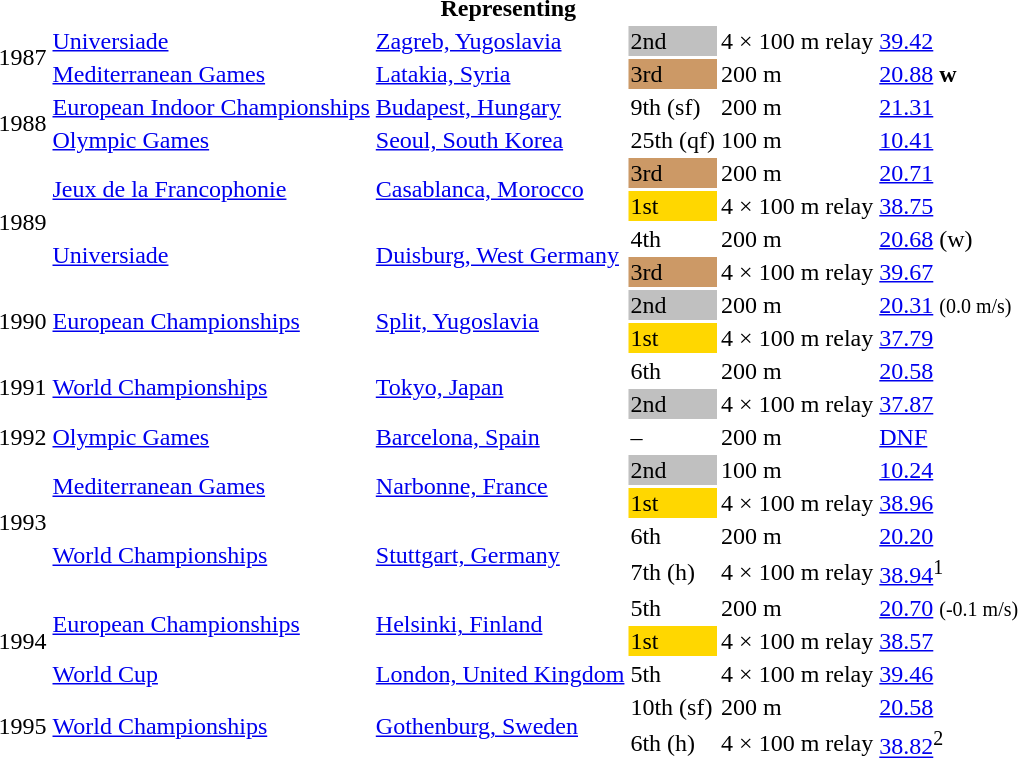<table>
<tr>
<th colspan="6">Representing </th>
</tr>
<tr>
<td rowspan=2>1987</td>
<td><a href='#'>Universiade</a></td>
<td><a href='#'>Zagreb, Yugoslavia</a></td>
<td bgcolor=silver>2nd</td>
<td>4 × 100 m relay</td>
<td><a href='#'>39.42</a></td>
</tr>
<tr>
<td><a href='#'>Mediterranean Games</a></td>
<td><a href='#'>Latakia, Syria</a></td>
<td bgcolor="cc9966">3rd</td>
<td>200 m</td>
<td><a href='#'>20.88</a> <strong>w</strong></td>
</tr>
<tr>
<td rowspan=2>1988</td>
<td><a href='#'>European Indoor Championships</a></td>
<td><a href='#'>Budapest, Hungary</a></td>
<td>9th (sf)</td>
<td>200 m</td>
<td><a href='#'>21.31</a></td>
</tr>
<tr>
<td><a href='#'>Olympic Games</a></td>
<td><a href='#'>Seoul, South Korea</a></td>
<td>25th (qf)</td>
<td>100 m</td>
<td><a href='#'>10.41</a></td>
</tr>
<tr>
<td rowspan=4>1989</td>
<td rowspan=2><a href='#'>Jeux de la Francophonie</a></td>
<td rowspan=2><a href='#'>Casablanca, Morocco</a></td>
<td bgcolor=cc9966>3rd</td>
<td>200 m</td>
<td><a href='#'>20.71</a></td>
</tr>
<tr>
<td bgcolor=gold>1st</td>
<td>4 × 100 m relay</td>
<td><a href='#'>38.75</a></td>
</tr>
<tr>
<td rowspan=2><a href='#'>Universiade</a></td>
<td rowspan=2><a href='#'>Duisburg, West Germany</a></td>
<td>4th</td>
<td>200 m</td>
<td><a href='#'>20.68</a> (w)</td>
</tr>
<tr>
<td bgcolor=cc9966>3rd</td>
<td>4 × 100 m relay</td>
<td><a href='#'>39.67</a></td>
</tr>
<tr>
<td rowspan=2>1990</td>
<td rowspan=2><a href='#'>European Championships</a></td>
<td rowspan=2><a href='#'>Split, Yugoslavia</a></td>
<td bgcolor="silver">2nd</td>
<td>200 m</td>
<td><a href='#'>20.31</a> <small>(0.0 m/s)</small></td>
</tr>
<tr>
<td bgcolor="gold">1st</td>
<td>4 × 100 m relay</td>
<td><a href='#'>37.79</a></td>
</tr>
<tr>
<td rowspan=2>1991</td>
<td rowspan=2><a href='#'>World Championships</a></td>
<td rowspan=2><a href='#'>Tokyo, Japan</a></td>
<td>6th</td>
<td>200 m</td>
<td><a href='#'>20.58</a></td>
</tr>
<tr>
<td bgcolor="silver">2nd</td>
<td>4 × 100 m relay</td>
<td><a href='#'>37.87</a></td>
</tr>
<tr>
<td>1992</td>
<td><a href='#'>Olympic Games</a></td>
<td><a href='#'>Barcelona, Spain</a></td>
<td>–</td>
<td>200 m</td>
<td><a href='#'>DNF</a></td>
</tr>
<tr>
<td rowspan=4>1993</td>
<td rowspan=2><a href='#'>Mediterranean Games</a></td>
<td rowspan=2><a href='#'>Narbonne, France</a></td>
<td bgcolor="silver">2nd</td>
<td>100 m</td>
<td><a href='#'>10.24</a></td>
</tr>
<tr>
<td bgcolor="gold">1st</td>
<td>4 × 100 m relay</td>
<td><a href='#'>38.96</a></td>
</tr>
<tr>
<td rowspan=2><a href='#'>World Championships</a></td>
<td rowspan=2><a href='#'>Stuttgart, Germany</a></td>
<td>6th</td>
<td>200 m</td>
<td><a href='#'>20.20</a></td>
</tr>
<tr>
<td>7th (h)</td>
<td>4 × 100 m relay</td>
<td><a href='#'>38.94</a><sup>1</sup></td>
</tr>
<tr>
<td rowspan=3>1994</td>
<td rowspan=2><a href='#'>European Championships</a></td>
<td rowspan=2><a href='#'>Helsinki, Finland</a></td>
<td>5th</td>
<td>200 m</td>
<td><a href='#'>20.70</a> <small>(-0.1 m/s)</small></td>
</tr>
<tr>
<td bgcolor="gold">1st</td>
<td>4 × 100 m relay</td>
<td><a href='#'>38.57</a></td>
</tr>
<tr>
<td><a href='#'>World Cup</a></td>
<td><a href='#'>London, United Kingdom</a></td>
<td>5th</td>
<td>4 × 100 m relay</td>
<td><a href='#'>39.46</a></td>
</tr>
<tr>
<td rowspan=2>1995</td>
<td rowspan=2><a href='#'>World Championships</a></td>
<td rowspan=2><a href='#'>Gothenburg, Sweden</a></td>
<td>10th (sf)</td>
<td>200 m</td>
<td><a href='#'>20.58</a></td>
</tr>
<tr>
<td>6th (h)</td>
<td>4 × 100 m relay</td>
<td><a href='#'>38.82</a><sup>2</sup></td>
</tr>
</table>
